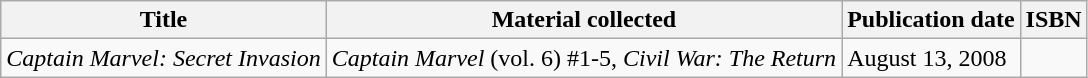<table class="wikitable">
<tr>
<th>Title</th>
<th>Material collected</th>
<th>Publication date</th>
<th>ISBN</th>
</tr>
<tr>
<td><em>Captain Marvel: Secret Invasion</em></td>
<td><em>Captain Marvel</em> (vol. 6) #1-5, <em>Civil War: The Return</em></td>
<td>August 13, 2008</td>
<td></td>
</tr>
</table>
